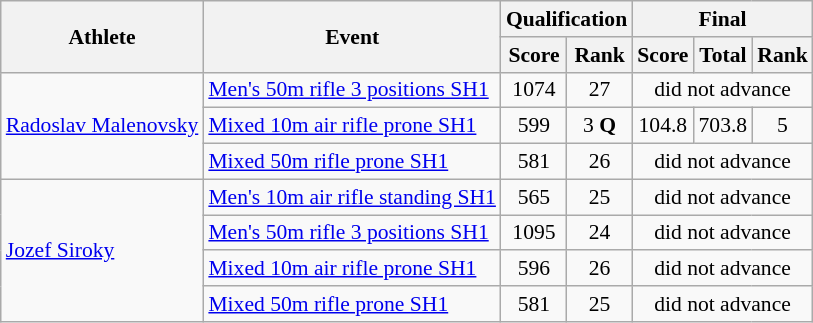<table class=wikitable style="font-size:90%">
<tr>
<th rowspan="2">Athlete</th>
<th rowspan="2">Event</th>
<th colspan="2">Qualification</th>
<th colspan="3">Final</th>
</tr>
<tr>
<th>Score</th>
<th>Rank</th>
<th>Score</th>
<th>Total</th>
<th>Rank</th>
</tr>
<tr>
<td rowspan="3"><a href='#'>Radoslav Malenovsky</a></td>
<td><a href='#'>Men's 50m rifle 3 positions SH1</a></td>
<td align=center>1074</td>
<td align=center>27</td>
<td align=center colspan="3">did not advance</td>
</tr>
<tr>
<td><a href='#'>Mixed 10m air rifle prone SH1</a></td>
<td align=center>599</td>
<td align=center>3 <strong>Q</strong></td>
<td align=center>104.8</td>
<td align=center>703.8</td>
<td align=center>5</td>
</tr>
<tr>
<td><a href='#'>Mixed 50m rifle prone SH1</a></td>
<td align=center>581</td>
<td align=center>26</td>
<td align=center colspan="3">did not advance</td>
</tr>
<tr>
<td rowspan="4"><a href='#'>Jozef Siroky</a></td>
<td><a href='#'>Men's 10m air rifle standing SH1</a></td>
<td align=center>565</td>
<td align=center>25</td>
<td align=center colspan="3">did not advance</td>
</tr>
<tr>
<td><a href='#'>Men's 50m rifle 3 positions SH1</a></td>
<td align=center>1095</td>
<td align=center>24</td>
<td align=center colspan="3">did not advance</td>
</tr>
<tr>
<td><a href='#'>Mixed 10m air rifle prone SH1</a></td>
<td align=center>596</td>
<td align=center>26</td>
<td align=center colspan="3">did not advance</td>
</tr>
<tr>
<td><a href='#'>Mixed 50m rifle prone SH1</a></td>
<td align=center>581</td>
<td align=center>25</td>
<td align=center colspan="3">did not advance</td>
</tr>
</table>
